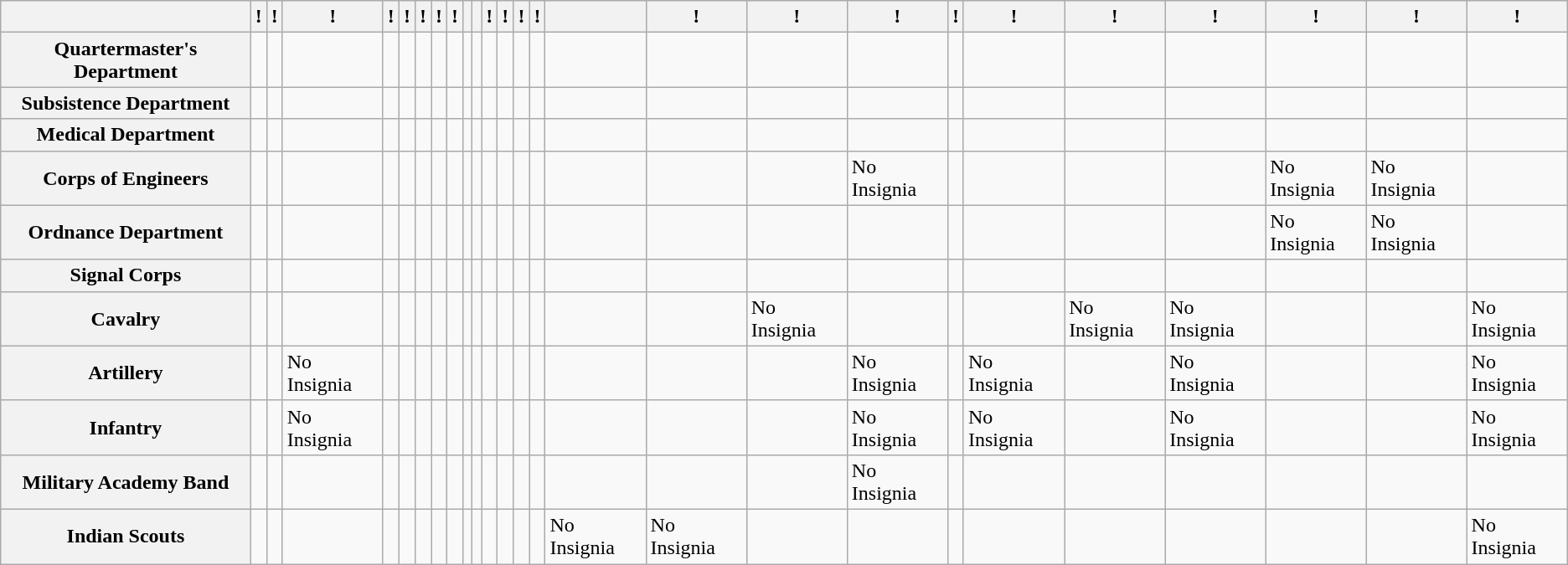<table class="wikitable">
<tr>
<th></th>
<th>!<small></small></th>
<th>!<small></small></th>
<th>!<small></small></th>
<th>!<small></small></th>
<th>!<small></small></th>
<th>!<small></small></th>
<th>!<small></small></th>
<th>!<small></small></th>
<th><small></small></th>
<th><small></small></th>
<th>!<small></small></th>
<th>!<small></small></th>
<th>!<small></small></th>
<th>!<small></small></th>
<th><small></small></th>
<th>!<small></small></th>
<th>!<small></small></th>
<th>!<small></small></th>
<th>!<small></small></th>
<th>!<small></small></th>
<th>!<small></small></th>
<th>!<small></small></th>
<th>!<small></small></th>
<th>!<small></small></th>
<th>!<small></small></th>
</tr>
<tr>
<th>Quartermaster's Department</th>
<td></td>
<td></td>
<td></td>
<td></td>
<td></td>
<td></td>
<td></td>
<td></td>
<td></td>
<td></td>
<td></td>
<td></td>
<td></td>
<td></td>
<td></td>
<td></td>
<td></td>
<td></td>
<td></td>
<td></td>
<td></td>
<td></td>
<td></td>
<td></td>
<td></td>
</tr>
<tr>
<th>Subsistence Department</th>
<td></td>
<td></td>
<td></td>
<td></td>
<td></td>
<td></td>
<td></td>
<td></td>
<td></td>
<td></td>
<td></td>
<td></td>
<td></td>
<td></td>
<td></td>
<td></td>
<td></td>
<td></td>
<td></td>
<td></td>
<td></td>
<td></td>
<td></td>
<td></td>
<td></td>
</tr>
<tr>
<th>Medical Department</th>
<td></td>
<td></td>
<td></td>
<td></td>
<td></td>
<td></td>
<td></td>
<td></td>
<td></td>
<td></td>
<td></td>
<td></td>
<td></td>
<td></td>
<td></td>
<td></td>
<td></td>
<td></td>
<td></td>
<td></td>
<td></td>
<td></td>
<td></td>
<td></td>
<td></td>
</tr>
<tr>
<th>Corps of Engineers</th>
<td></td>
<td></td>
<td></td>
<td></td>
<td></td>
<td></td>
<td></td>
<td></td>
<td></td>
<td></td>
<td></td>
<td></td>
<td></td>
<td></td>
<td></td>
<td></td>
<td></td>
<td>No Insignia</td>
<td></td>
<td></td>
<td></td>
<td></td>
<td>No Insignia</td>
<td>No Insignia</td>
<td></td>
</tr>
<tr>
<th>Ordnance Department</th>
<td></td>
<td></td>
<td></td>
<td></td>
<td></td>
<td></td>
<td></td>
<td></td>
<td></td>
<td></td>
<td></td>
<td></td>
<td></td>
<td></td>
<td></td>
<td></td>
<td></td>
<td></td>
<td></td>
<td></td>
<td></td>
<td></td>
<td>No Insignia</td>
<td>No Insignia</td>
<td></td>
</tr>
<tr>
<th>Signal Corps</th>
<td></td>
<td></td>
<td></td>
<td></td>
<td></td>
<td></td>
<td></td>
<td></td>
<td></td>
<td></td>
<td></td>
<td></td>
<td></td>
<td></td>
<td></td>
<td></td>
<td></td>
<td></td>
<td></td>
<td></td>
<td></td>
<td></td>
<td></td>
<td></td>
<td></td>
</tr>
<tr>
<th>Cavalry</th>
<td></td>
<td></td>
<td></td>
<td></td>
<td></td>
<td></td>
<td></td>
<td></td>
<td></td>
<td></td>
<td></td>
<td></td>
<td></td>
<td></td>
<td></td>
<td></td>
<td>No Insignia</td>
<td></td>
<td></td>
<td></td>
<td>No Insignia</td>
<td>No Insignia</td>
<td></td>
<td></td>
<td>No Insignia</td>
</tr>
<tr>
<th>Artillery</th>
<td></td>
<td></td>
<td>No Insignia</td>
<td></td>
<td></td>
<td></td>
<td></td>
<td></td>
<td></td>
<td></td>
<td></td>
<td></td>
<td></td>
<td></td>
<td></td>
<td></td>
<td></td>
<td>No Insignia</td>
<td></td>
<td>No Insignia</td>
<td></td>
<td>No Insignia</td>
<td></td>
<td></td>
<td>No Insignia</td>
</tr>
<tr>
<th>Infantry</th>
<td></td>
<td></td>
<td>No Insignia</td>
<td></td>
<td></td>
<td></td>
<td></td>
<td></td>
<td></td>
<td></td>
<td></td>
<td></td>
<td></td>
<td></td>
<td></td>
<td></td>
<td></td>
<td>No Insignia</td>
<td></td>
<td>No Insignia</td>
<td></td>
<td>No Insignia</td>
<td></td>
<td></td>
<td>No Insignia</td>
</tr>
<tr>
<th>Military Academy Band</th>
<td></td>
<td></td>
<td></td>
<td></td>
<td></td>
<td></td>
<td></td>
<td></td>
<td></td>
<td></td>
<td></td>
<td></td>
<td></td>
<td></td>
<td></td>
<td></td>
<td></td>
<td>No Insignia</td>
<td></td>
<td></td>
<td></td>
<td></td>
<td></td>
<td></td>
<td></td>
</tr>
<tr>
<th>Indian Scouts</th>
<td></td>
<td></td>
<td></td>
<td></td>
<td></td>
<td></td>
<td></td>
<td></td>
<td></td>
<td></td>
<td></td>
<td></td>
<td></td>
<td></td>
<td>No Insignia</td>
<td>No Insignia</td>
<td></td>
<td></td>
<td></td>
<td></td>
<td></td>
<td></td>
<td></td>
<td></td>
<td>No Insignia</td>
</tr>
</table>
